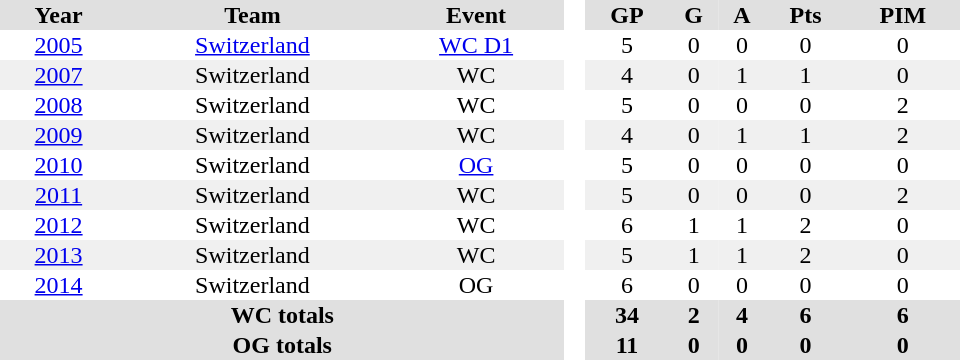<table border="0" cellpadding="1" cellspacing="0" style="text-align:center; width:40em">
<tr ALIGN="center" bgcolor="#e0e0e0">
<th>Year</th>
<th>Team</th>
<th>Event</th>
<th ALIGN="center" rowspan="99" bgcolor="#ffffff"> </th>
<th>GP</th>
<th>G</th>
<th>A</th>
<th>Pts</th>
<th>PIM</th>
</tr>
<tr>
<td><a href='#'>2005</a></td>
<td><a href='#'>Switzerland</a></td>
<td><a href='#'>WC D1</a></td>
<td>5</td>
<td>0</td>
<td>0</td>
<td>0</td>
<td>0</td>
</tr>
<tr bgcolor="#f0f0f0">
<td><a href='#'>2007</a></td>
<td>Switzerland</td>
<td>WC</td>
<td>4</td>
<td>0</td>
<td>1</td>
<td>1</td>
<td>0</td>
</tr>
<tr>
<td><a href='#'>2008</a></td>
<td>Switzerland</td>
<td>WC</td>
<td>5</td>
<td>0</td>
<td>0</td>
<td>0</td>
<td>2</td>
</tr>
<tr bgcolor="#f0f0f0">
<td><a href='#'>2009</a></td>
<td>Switzerland</td>
<td>WC</td>
<td>4</td>
<td>0</td>
<td>1</td>
<td>1</td>
<td>2</td>
</tr>
<tr>
<td><a href='#'>2010</a></td>
<td>Switzerland</td>
<td><a href='#'>OG</a></td>
<td>5</td>
<td>0</td>
<td>0</td>
<td>0</td>
<td>0</td>
</tr>
<tr bgcolor="#f0f0f0">
<td><a href='#'>2011</a></td>
<td>Switzerland</td>
<td>WC</td>
<td>5</td>
<td>0</td>
<td>0</td>
<td>0</td>
<td>2</td>
</tr>
<tr>
<td><a href='#'>2012</a></td>
<td>Switzerland</td>
<td>WC</td>
<td>6</td>
<td>1</td>
<td>1</td>
<td>2</td>
<td>0</td>
</tr>
<tr bgcolor="#f0f0f0">
<td><a href='#'>2013</a></td>
<td>Switzerland</td>
<td>WC</td>
<td>5</td>
<td>1</td>
<td>1</td>
<td>2</td>
<td>0</td>
</tr>
<tr>
<td><a href='#'>2014</a></td>
<td>Switzerland</td>
<td>OG</td>
<td>6</td>
<td>0</td>
<td>0</td>
<td>0</td>
<td>0</td>
</tr>
<tr bgcolor="#e0e0e0">
<th colspan="3">WC totals</th>
<th>34</th>
<th>2</th>
<th>4</th>
<th>6</th>
<th>6</th>
</tr>
<tr bgcolor="#e0e0e0">
<th colspan="3">OG totals</th>
<th>11</th>
<th>0</th>
<th>0</th>
<th>0</th>
<th>0</th>
</tr>
</table>
